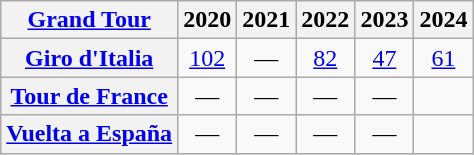<table class="wikitable plainrowheaders">
<tr>
<th scope="col"><a href='#'>Grand Tour</a></th>
<th scope="col">2020</th>
<th scope="col">2021</th>
<th scope="col">2022</th>
<th scope="col">2023</th>
<th>2024</th>
</tr>
<tr style="text-align:center;">
<th scope="row"> <a href='#'>Giro d'Italia</a></th>
<td><a href='#'>102</a></td>
<td>—</td>
<td><a href='#'>82</a></td>
<td><a href='#'>47</a></td>
<td><a href='#'>61</a></td>
</tr>
<tr style="text-align:center;">
<th scope="row"> <a href='#'>Tour de France</a></th>
<td>—</td>
<td>—</td>
<td>—</td>
<td>—</td>
<td></td>
</tr>
<tr style="text-align:center;">
<th scope="row"> <a href='#'>Vuelta a España</a></th>
<td>—</td>
<td>—</td>
<td>—</td>
<td>—</td>
<td></td>
</tr>
</table>
